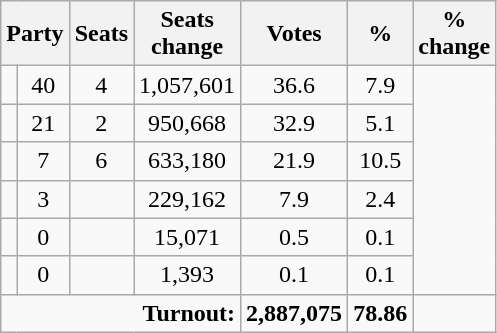<table class="wikitable sortable">
<tr>
<th colspan="2" rowspan="1" align="center">Party</th>
<th align="center">Seats</th>
<th align="center">Seats<br>change</th>
<th align="center">Votes</th>
<th align="center">%</th>
<th align="center">%<br>change</th>
</tr>
<tr>
<td></td>
<td align="center">40</td>
<td align="center"> 4</td>
<td align="center">1,057,601</td>
<td align="center">36.6</td>
<td align="center"> 7.9</td>
</tr>
<tr>
<td></td>
<td align="center">21</td>
<td align="center"> 2</td>
<td align="center">950,668</td>
<td align="center">32.9</td>
<td align="center"> 5.1</td>
</tr>
<tr>
<td></td>
<td align="center">7</td>
<td align="center"> 6</td>
<td align="center">633,180</td>
<td align="center">21.9</td>
<td align="center"> 10.5</td>
</tr>
<tr>
<td></td>
<td align="center">3</td>
<td align="center"></td>
<td align="center">229,162</td>
<td align="center">7.9</td>
<td align="center"> 2.4</td>
</tr>
<tr>
<td></td>
<td align="center">0</td>
<td align="center"></td>
<td align="center">15,071</td>
<td align="center">0.5</td>
<td align="center"> 0.1</td>
</tr>
<tr>
<td></td>
<td align="center">0</td>
<td align="center"></td>
<td align="center">1,393</td>
<td align="center">0.1</td>
<td align="center"> 0.1</td>
</tr>
<tr>
<td colspan="4" rowspan="1" align="right"><strong>Turnout:</strong></td>
<td align="center"><strong> 2,887,075</strong></td>
<td align="center"><strong> 78.86</strong></td>
<td align="center"></td>
</tr>
</table>
